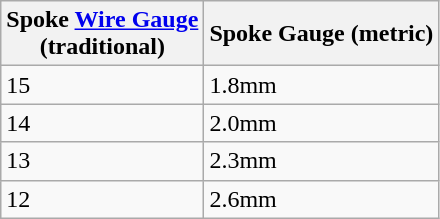<table class="wikitable">
<tr>
<th>Spoke <a href='#'>Wire Gauge</a><br>(traditional)</th>
<th>Spoke Gauge (metric)</th>
</tr>
<tr>
<td>15</td>
<td>1.8mm</td>
</tr>
<tr>
<td>14</td>
<td>2.0mm</td>
</tr>
<tr>
<td>13</td>
<td>2.3mm</td>
</tr>
<tr>
<td>12</td>
<td>2.6mm</td>
</tr>
</table>
